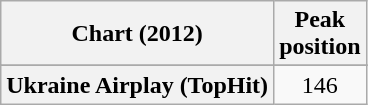<table class="wikitable sortable plainrowheaders" style="text-align:center">
<tr>
<th scope="col">Chart (2012)</th>
<th scope="col">Peak<br>position</th>
</tr>
<tr>
</tr>
<tr>
<th scope="row">Ukraine Airplay (TopHit)</th>
<td>146</td>
</tr>
</table>
